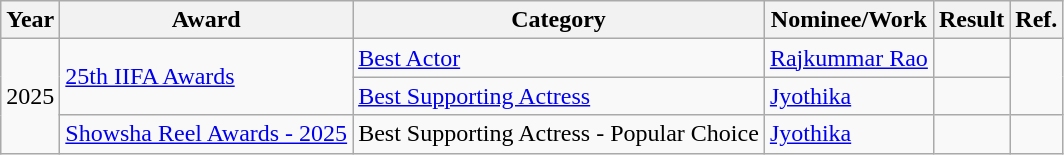<table class="wikitable">
<tr>
<th>Year</th>
<th>Award</th>
<th>Category</th>
<th>Nominee/Work</th>
<th>Result</th>
<th>Ref.</th>
</tr>
<tr>
<td rowspan="3">2025</td>
<td rowspan="2"><a href='#'>25th IIFA Awards</a></td>
<td><a href='#'>Best Actor</a></td>
<td><a href='#'>Rajkummar Rao</a></td>
<td></td>
<td rowspan="2"></td>
</tr>
<tr>
<td><a href='#'>Best Supporting Actress</a></td>
<td><a href='#'>Jyothika</a></td>
<td></td>
</tr>
<tr>
<td><a href='#'>Showsha Reel Awards - 2025</a></td>
<td>Best Supporting Actress - Popular Choice</td>
<td><a href='#'>Jyothika</a></td>
<td></td>
<td></td>
</tr>
</table>
